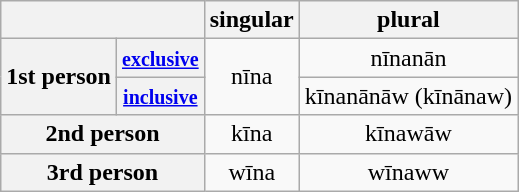<table class="wikitable" style="text-align:center;">
<tr>
<th colspan="2"></th>
<th>singular</th>
<th>plural</th>
</tr>
<tr>
<th rowspan="2">1st person</th>
<th><small><a href='#'>exclusive</a></small></th>
<td rowspan="2">nīna</td>
<td>nīnanān</td>
</tr>
<tr>
<th><small><a href='#'>inclusive</a></small></th>
<td>kīnanānāw (kīnānaw)</td>
</tr>
<tr>
<th colspan="2">2nd person</th>
<td>kīna</td>
<td>kīnawāw</td>
</tr>
<tr>
<th colspan="2">3rd person</th>
<td>wīna</td>
<td>wīnaww</td>
</tr>
</table>
